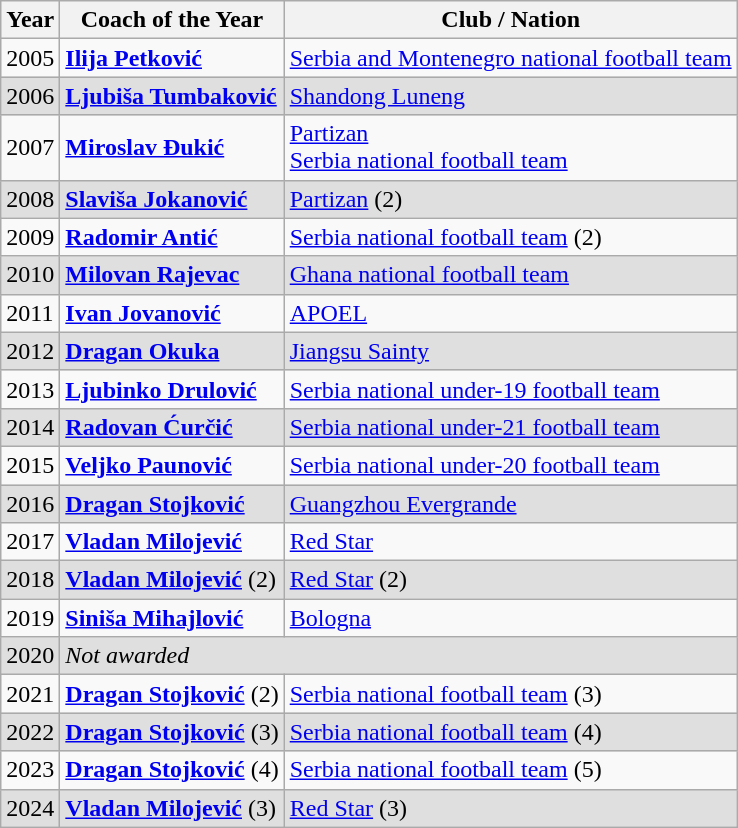<table class="wikitable">
<tr>
<th>Year</th>
<th>Coach of the Year</th>
<th>Club / Nation</th>
</tr>
<tr>
<td>2005</td>
<td><strong><a href='#'>Ilija Petković</a></strong></td>
<td> <a href='#'>Serbia and Montenegro national football team</a></td>
</tr>
<tr bgcolor=#DFDFDF>
<td>2006</td>
<td><strong><a href='#'>Ljubiša Tumbaković</a></strong></td>
<td> <a href='#'>Shandong Luneng</a></td>
</tr>
<tr>
<td>2007</td>
<td><strong><a href='#'>Miroslav Đukić</a></strong></td>
<td> <a href='#'>Partizan</a><br>  <a href='#'>Serbia national football team</a></td>
</tr>
<tr bgcolor=#DFDFDF>
<td>2008</td>
<td><strong><a href='#'>Slaviša Jokanović</a></strong></td>
<td> <a href='#'>Partizan</a> (2)</td>
</tr>
<tr>
<td>2009</td>
<td><strong><a href='#'>Radomir Antić</a></strong></td>
<td> <a href='#'>Serbia national football team</a> (2)</td>
</tr>
<tr bgcolor=#DFDFDF>
<td>2010</td>
<td><strong><a href='#'>Milovan Rajevac</a></strong></td>
<td> <a href='#'>Ghana national football team</a></td>
</tr>
<tr>
<td>2011</td>
<td><strong><a href='#'>Ivan Jovanović</a></strong></td>
<td> <a href='#'>APOEL</a></td>
</tr>
<tr bgcolor=#DFDFDF>
<td>2012</td>
<td><strong><a href='#'>Dragan Okuka</a></strong></td>
<td> <a href='#'>Jiangsu Sainty</a></td>
</tr>
<tr>
<td>2013</td>
<td><strong><a href='#'>Ljubinko Drulović</a></strong></td>
<td> <a href='#'>Serbia national under-19 football team</a></td>
</tr>
<tr bgcolor=#DFDFDF>
<td>2014</td>
<td><strong><a href='#'>Radovan Ćurčić</a></strong></td>
<td> <a href='#'>Serbia national under-21 football team</a></td>
</tr>
<tr>
<td>2015</td>
<td><strong><a href='#'>Veljko Paunović</a></strong></td>
<td> <a href='#'>Serbia national under-20 football team</a></td>
</tr>
<tr bgcolor=#DFDFDF>
<td>2016</td>
<td><strong><a href='#'>Dragan Stojković</a></strong></td>
<td> <a href='#'>Guangzhou Evergrande</a></td>
</tr>
<tr>
<td>2017</td>
<td><strong><a href='#'>Vladan Milojević</a></strong></td>
<td> <a href='#'>Red Star</a></td>
</tr>
<tr bgcolor=#DFDFDF>
<td>2018</td>
<td><strong><a href='#'>Vladan Milojević</a></strong> (2)</td>
<td> <a href='#'>Red Star</a> (2)</td>
</tr>
<tr>
<td>2019</td>
<td><strong><a href='#'>Siniša Mihajlović</a></strong></td>
<td> <a href='#'>Bologna</a></td>
</tr>
<tr bgcolor=#DFDFDF>
<td>2020</td>
<td colspan=2><em>Not awarded</em></td>
</tr>
<tr>
<td>2021</td>
<td><strong><a href='#'>Dragan Stojković</a></strong> (2)</td>
<td> <a href='#'>Serbia national football team</a> (3)</td>
</tr>
<tr bgcolor=#DFDFDF>
<td>2022</td>
<td><strong><a href='#'>Dragan Stojković</a></strong> (3)</td>
<td> <a href='#'>Serbia national football team</a> (4)</td>
</tr>
<tr>
<td>2023</td>
<td><strong><a href='#'>Dragan Stojković</a></strong> (4)</td>
<td> <a href='#'>Serbia national football team</a> (5)</td>
</tr>
<tr bgcolor=#DFDFDF>
<td>2024</td>
<td><strong><a href='#'>Vladan Milojević</a></strong> (3)</td>
<td> <a href='#'>Red Star</a> (3)</td>
</tr>
</table>
